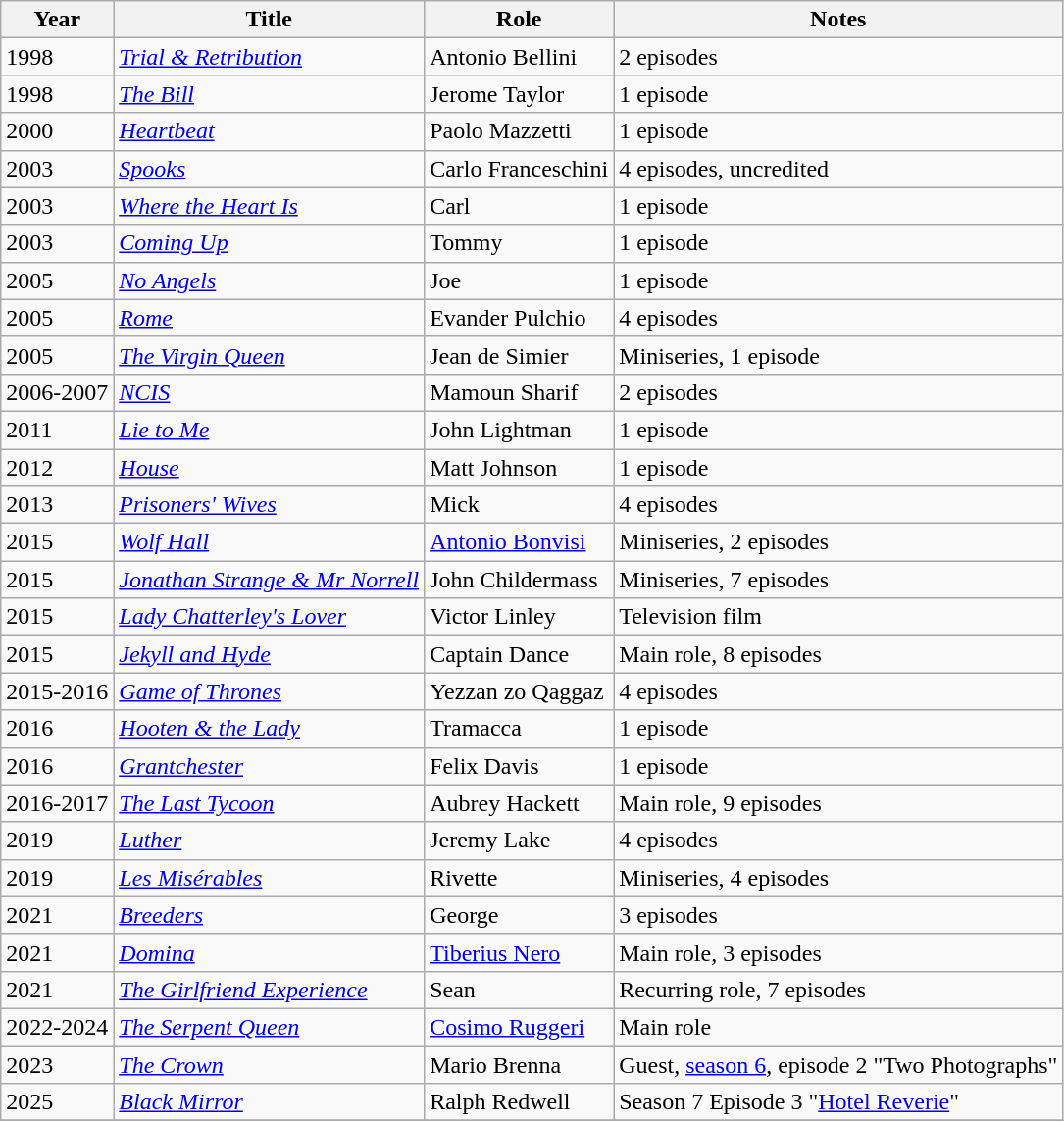<table class="wikitable">
<tr>
<th>Year</th>
<th>Title</th>
<th>Role</th>
<th>Notes</th>
</tr>
<tr>
<td>1998</td>
<td><em><a href='#'>Trial & Retribution</a></em></td>
<td>Antonio Bellini</td>
<td>2 episodes</td>
</tr>
<tr>
<td>1998</td>
<td><em><a href='#'>The Bill</a></em></td>
<td>Jerome Taylor</td>
<td>1 episode</td>
</tr>
<tr>
<td>2000</td>
<td><em><a href='#'>Heartbeat</a></em></td>
<td>Paolo Mazzetti</td>
<td>1 episode</td>
</tr>
<tr>
<td>2003</td>
<td><em><a href='#'>Spooks</a></em></td>
<td>Carlo Franceschini</td>
<td>4 episodes, uncredited</td>
</tr>
<tr>
<td>2003</td>
<td><em><a href='#'>Where the Heart Is</a></em></td>
<td>Carl</td>
<td>1 episode</td>
</tr>
<tr>
<td>2003</td>
<td><em><a href='#'>Coming Up</a></em></td>
<td>Tommy</td>
<td>1 episode</td>
</tr>
<tr>
<td>2005</td>
<td><em><a href='#'>No Angels</a></em></td>
<td>Joe</td>
<td>1 episode</td>
</tr>
<tr>
<td>2005</td>
<td><em><a href='#'>Rome</a></em></td>
<td>Evander Pulchio</td>
<td>4 episodes</td>
</tr>
<tr>
<td>2005</td>
<td><em><a href='#'>The Virgin Queen</a></em></td>
<td>Jean de Simier</td>
<td>Miniseries, 1 episode</td>
</tr>
<tr>
<td>2006-2007</td>
<td><em><a href='#'>NCIS</a></em></td>
<td>Mamoun Sharif</td>
<td>2 episodes</td>
</tr>
<tr>
<td>2011</td>
<td><em><a href='#'>Lie to Me</a></em></td>
<td>John Lightman</td>
<td>1 episode</td>
</tr>
<tr>
<td>2012</td>
<td><em><a href='#'>House</a></em></td>
<td>Matt Johnson</td>
<td>1 episode</td>
</tr>
<tr>
<td>2013</td>
<td><em><a href='#'>Prisoners' Wives</a></em></td>
<td>Mick</td>
<td>4 episodes</td>
</tr>
<tr>
<td>2015</td>
<td><em><a href='#'>Wolf Hall</a></em></td>
<td><a href='#'>Antonio Bonvisi</a></td>
<td>Miniseries, 2 episodes</td>
</tr>
<tr>
<td>2015</td>
<td><em><a href='#'>Jonathan Strange & Mr Norrell</a></em></td>
<td>John Childermass</td>
<td>Miniseries, 7 episodes</td>
</tr>
<tr>
<td>2015</td>
<td><em><a href='#'>Lady Chatterley's Lover</a></em></td>
<td>Victor Linley</td>
<td>Television film</td>
</tr>
<tr>
<td>2015</td>
<td><em><a href='#'>Jekyll and Hyde</a></em></td>
<td>Captain Dance</td>
<td>Main role, 8 episodes</td>
</tr>
<tr>
<td>2015-2016</td>
<td><em><a href='#'>Game of Thrones</a></em></td>
<td>Yezzan zo Qaggaz</td>
<td>4 episodes</td>
</tr>
<tr>
<td>2016</td>
<td><em><a href='#'>Hooten & the Lady</a></em></td>
<td>Tramacca</td>
<td>1 episode</td>
</tr>
<tr>
<td>2016</td>
<td><em><a href='#'>Grantchester</a></em></td>
<td>Felix Davis</td>
<td>1 episode</td>
</tr>
<tr>
<td>2016-2017</td>
<td><em><a href='#'>The Last Tycoon</a></em></td>
<td>Aubrey Hackett</td>
<td>Main role, 9 episodes</td>
</tr>
<tr>
<td>2019</td>
<td><em><a href='#'>Luther</a></em></td>
<td>Jeremy Lake</td>
<td>4 episodes</td>
</tr>
<tr>
<td>2019</td>
<td><em><a href='#'>Les Misérables</a></em></td>
<td>Rivette</td>
<td>Miniseries, 4 episodes</td>
</tr>
<tr>
<td>2021</td>
<td><em><a href='#'>Breeders</a></em></td>
<td>George</td>
<td>3 episodes</td>
</tr>
<tr>
<td>2021</td>
<td><em><a href='#'>Domina</a></em></td>
<td><a href='#'>Tiberius Nero</a></td>
<td>Main role, 3 episodes</td>
</tr>
<tr>
<td>2021</td>
<td><em><a href='#'>The Girlfriend Experience</a></em></td>
<td>Sean</td>
<td>Recurring role, 7 episodes</td>
</tr>
<tr>
<td>2022-2024</td>
<td><em><a href='#'>The Serpent Queen</a></em></td>
<td><a href='#'>Cosimo Ruggeri</a></td>
<td>Main role</td>
</tr>
<tr>
<td>2023</td>
<td><em><a href='#'>The Crown</a></em></td>
<td>Mario Brenna</td>
<td>Guest, <a href='#'>season 6</a>, episode 2 "Two Photographs"</td>
</tr>
<tr>
<td>2025</td>
<td><em><a href='#'>Black Mirror</a></em></td>
<td>Ralph Redwell</td>
<td>Season 7 Episode 3 "<a href='#'>Hotel Reverie</a>" </td>
</tr>
<tr>
</tr>
</table>
